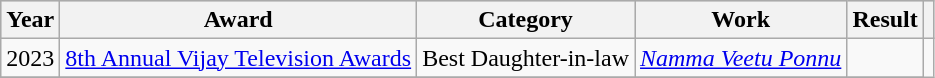<table class="wikitable plainrowheaders sortable">
<tr style="background:#ccc; text-align:center;">
<th>Year</th>
<th>Award</th>
<th>Category</th>
<th>Work</th>
<th>Result</th>
<th></th>
</tr>
<tr>
<td>2023</td>
<td><a href='#'>8th Annual Vijay Television Awards</a></td>
<td>Best Daughter-in-law</td>
<td><em><a href='#'>Namma Veetu Ponnu</a></em></td>
<td></td>
</tr>
<tr>
</tr>
</table>
